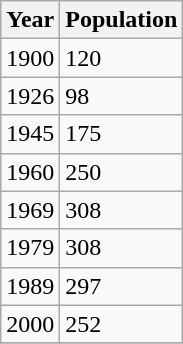<table class=wikitable>
<tr>
<th>Year</th>
<th>Population</th>
</tr>
<tr -->
<td>1900</td>
<td>120</td>
</tr>
<tr>
<td>1926</td>
<td>98</td>
</tr>
<tr>
<td>1945</td>
<td>175</td>
</tr>
<tr>
<td>1960</td>
<td>250</td>
</tr>
<tr>
<td>1969</td>
<td>308</td>
</tr>
<tr>
<td>1979</td>
<td>308</td>
</tr>
<tr>
<td>1989</td>
<td>297</td>
</tr>
<tr>
<td>2000</td>
<td>252</td>
</tr>
<tr>
</tr>
</table>
